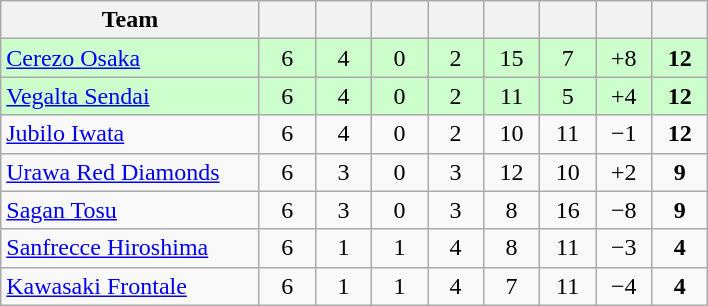<table class="wikitable" style="text-align:center;">
<tr>
<th width=165>Team</th>
<th width=30></th>
<th width=30></th>
<th width=30></th>
<th width=30></th>
<th width=30></th>
<th width=30></th>
<th width=30></th>
<th width=30></th>
</tr>
<tr bgcolor="#ccffcc">
<td align=left><a href='#'>Cerezo Osaka</a></td>
<td>6</td>
<td>4</td>
<td>0</td>
<td>2</td>
<td>15</td>
<td>7</td>
<td>+8</td>
<td><strong>12</strong></td>
</tr>
<tr bgcolor="#ccffcc">
<td align=left><a href='#'>Vegalta Sendai</a></td>
<td>6</td>
<td>4</td>
<td>0</td>
<td>2</td>
<td>11</td>
<td>5</td>
<td>+4</td>
<td><strong>12</strong></td>
</tr>
<tr>
<td align=left><a href='#'>Jubilo Iwata</a></td>
<td>6</td>
<td>4</td>
<td>0</td>
<td>2</td>
<td>10</td>
<td>11</td>
<td>−1</td>
<td><strong>12</strong></td>
</tr>
<tr>
<td align=left><a href='#'>Urawa Red Diamonds</a></td>
<td>6</td>
<td>3</td>
<td>0</td>
<td>3</td>
<td>12</td>
<td>10</td>
<td>+2</td>
<td><strong>9</strong></td>
</tr>
<tr>
<td align=left><a href='#'>Sagan Tosu</a></td>
<td>6</td>
<td>3</td>
<td>0</td>
<td>3</td>
<td>8</td>
<td>16</td>
<td>−8</td>
<td><strong>9</strong></td>
</tr>
<tr>
<td align=left><a href='#'>Sanfrecce Hiroshima</a></td>
<td>6</td>
<td>1</td>
<td>1</td>
<td>4</td>
<td>8</td>
<td>11</td>
<td>−3</td>
<td><strong>4</strong></td>
</tr>
<tr>
<td align=left><a href='#'>Kawasaki Frontale</a></td>
<td>6</td>
<td>1</td>
<td>1</td>
<td>4</td>
<td>7</td>
<td>11</td>
<td>−4</td>
<td><strong>4</strong></td>
</tr>
</table>
